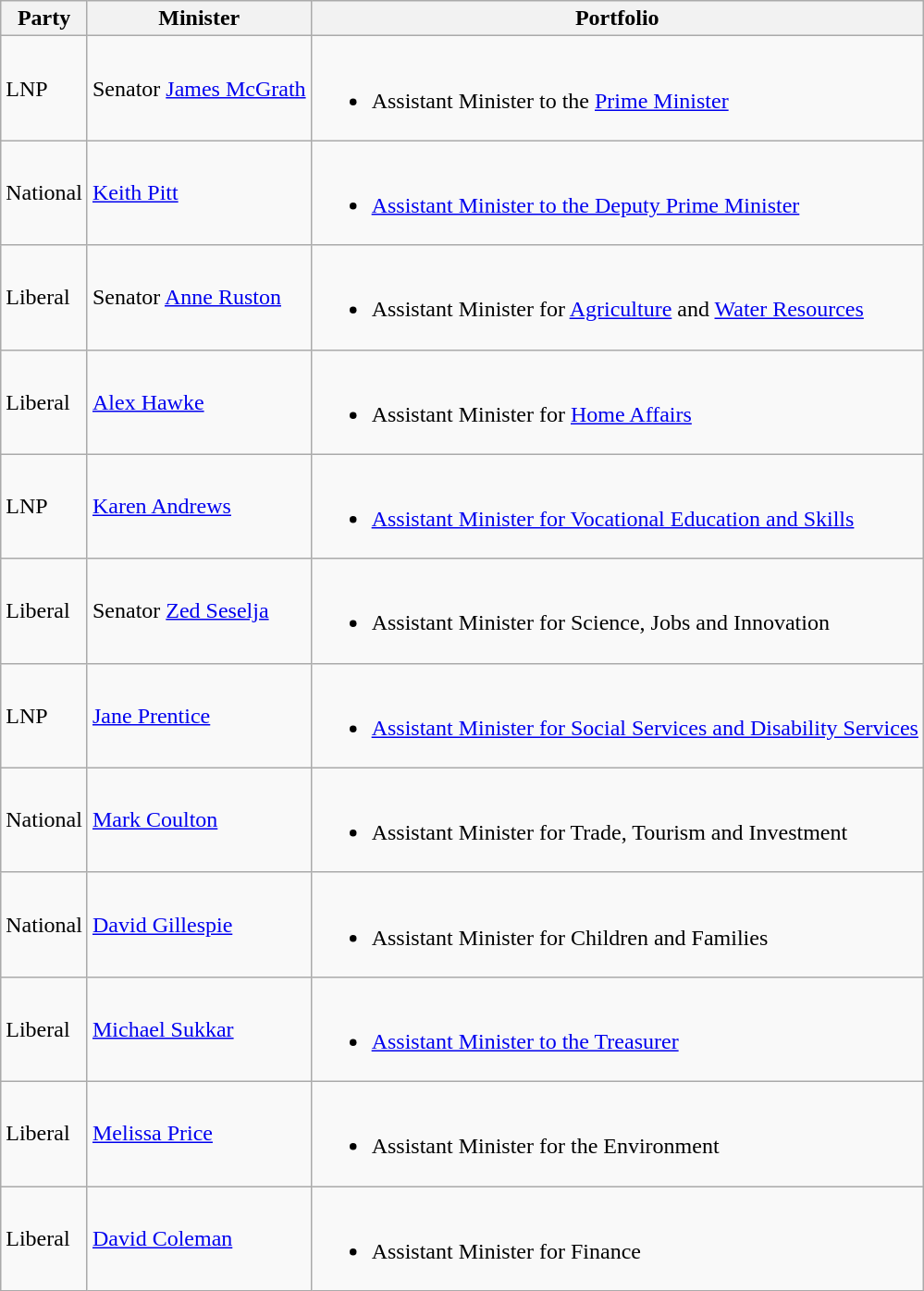<table class="wikitable sortable">
<tr>
<th>Party</th>
<th>Minister</th>
<th>Portfolio</th>
</tr>
<tr>
<td>LNP</td>
<td>Senator <a href='#'>James McGrath</a></td>
<td><br><ul><li>Assistant Minister to the <a href='#'>Prime Minister</a></li></ul></td>
</tr>
<tr>
<td>National</td>
<td><a href='#'>Keith Pitt</a></td>
<td><br><ul><li><a href='#'>Assistant Minister to the Deputy Prime Minister</a></li></ul></td>
</tr>
<tr>
<td>Liberal</td>
<td>Senator <a href='#'>Anne Ruston</a></td>
<td><br><ul><li>Assistant Minister for <a href='#'>Agriculture</a> and <a href='#'>Water Resources</a></li></ul></td>
</tr>
<tr>
<td>Liberal</td>
<td><a href='#'>Alex Hawke</a> </td>
<td><br><ul><li>Assistant Minister for <a href='#'>Home Affairs</a></li></ul></td>
</tr>
<tr>
<td>LNP</td>
<td><a href='#'>Karen Andrews</a> </td>
<td><br><ul><li><a href='#'>Assistant Minister for Vocational Education and Skills</a></li></ul></td>
</tr>
<tr>
<td>Liberal</td>
<td>Senator <a href='#'>Zed Seselja</a></td>
<td><br><ul><li>Assistant Minister for Science, Jobs and Innovation</li></ul></td>
</tr>
<tr>
<td>LNP</td>
<td><a href='#'>Jane Prentice</a> </td>
<td><br><ul><li><a href='#'>Assistant Minister for Social Services and Disability Services</a></li></ul></td>
</tr>
<tr>
<td>National</td>
<td><a href='#'>Mark Coulton</a> </td>
<td><br><ul><li>Assistant Minister for Trade, Tourism and Investment</li></ul></td>
</tr>
<tr>
<td>National</td>
<td><a href='#'>David Gillespie</a> </td>
<td><br><ul><li>Assistant Minister for Children and Families</li></ul></td>
</tr>
<tr>
<td>Liberal</td>
<td><a href='#'>Michael Sukkar</a> </td>
<td><br><ul><li><a href='#'>Assistant Minister to the Treasurer</a></li></ul></td>
</tr>
<tr>
<td>Liberal</td>
<td><a href='#'>Melissa Price</a> </td>
<td><br><ul><li>Assistant Minister for the Environment</li></ul></td>
</tr>
<tr>
<td>Liberal</td>
<td><a href='#'>David Coleman</a> </td>
<td><br><ul><li>Assistant Minister for Finance</li></ul></td>
</tr>
</table>
